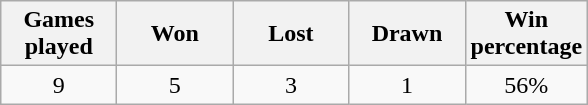<table class="wikitable" style="text-align:center">
<tr>
<th width="70">Games played</th>
<th width="70">Won</th>
<th width="70">Lost</th>
<th width="70">Drawn</th>
<th width="70">Win percentage</th>
</tr>
<tr>
<td>9</td>
<td>5</td>
<td>3</td>
<td>1</td>
<td>56%</td>
</tr>
</table>
